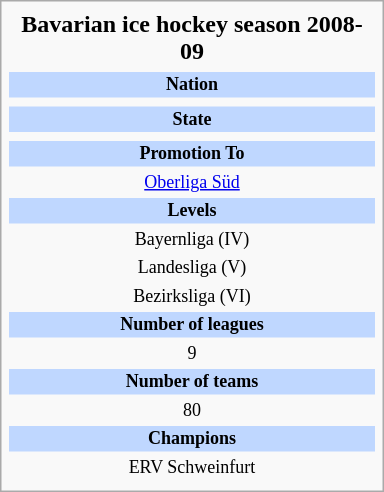<table class="infobox football" style="width: 16em; text-align: center;">
<tr>
<th style="font-size: 16px;">Bavarian ice hockey season 2008-09</th>
</tr>
<tr>
</tr>
<tr>
<td style="font-size: 12px; background: #BFD7FF;"><strong>Nation</strong></td>
</tr>
<tr>
<td style="font-size: 12px;"></td>
</tr>
<tr>
<td style="font-size: 12px; background: #BFD7FF;"><strong>State</strong></td>
</tr>
<tr>
<td style="font-size: 12px;"></td>
</tr>
<tr>
<td style="font-size: 12px; background: #BFD7FF;"><strong>Promotion To</strong></td>
</tr>
<tr>
<td style="font-size: 12px;"><a href='#'>Oberliga Süd</a></td>
</tr>
<tr>
<td style="font-size: 12px; background: #BFD7FF;"><strong>Levels</strong></td>
</tr>
<tr>
<td style="font-size: 12px;">Bayernliga (IV)</td>
</tr>
<tr>
<td style="font-size: 12px;">Landesliga (V)</td>
</tr>
<tr>
<td style="font-size: 12px;">Bezirksliga (VI)</td>
</tr>
<tr>
<td style="font-size: 12px; background: #BFD7FF;"><strong>Number of leagues</strong></td>
</tr>
<tr>
<td style="font-size: 12px;">9</td>
</tr>
<tr>
<td style="font-size: 12px; background: #BFD7FF;"><strong>Number of teams</strong></td>
</tr>
<tr>
<td style="font-size: 12px;">80</td>
</tr>
<tr>
<td style="font-size: 12px; background: #BFD7FF;"><strong>Champions</strong></td>
</tr>
<tr>
<td style="font-size: 12px;">ERV Schweinfurt</td>
</tr>
<tr>
</tr>
</table>
